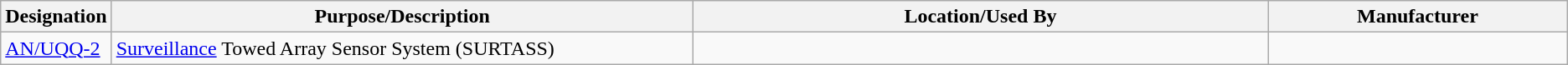<table class="wikitable sortable">
<tr>
<th scope="col">Designation</th>
<th scope="col" style="width: 500px;">Purpose/Description</th>
<th scope="col" style="width: 500px;">Location/Used By</th>
<th scope="col" style="width: 250px;">Manufacturer</th>
</tr>
<tr>
<td><a href='#'>AN/UQQ-2</a></td>
<td><a href='#'>Surveillance</a> Towed Array Sensor System (SURTASS)</td>
<td></td>
<td></td>
</tr>
</table>
